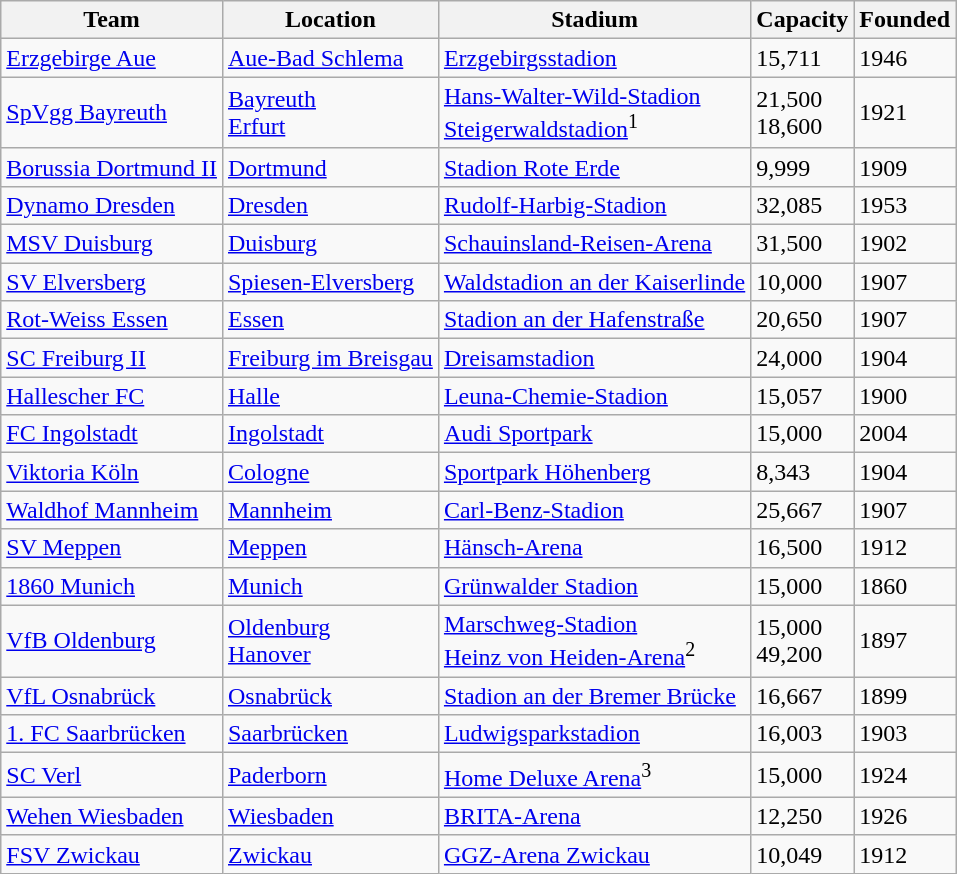<table class="wikitable sortable" style="text-align:left;">
<tr>
<th>Team</th>
<th>Location</th>
<th>Stadium</th>
<th>Capacity</th>
<th>Founded</th>
</tr>
<tr>
<td data-sort-value="Aue"><a href='#'>Erzgebirge Aue</a></td>
<td><a href='#'>Aue-Bad Schlema</a></td>
<td><a href='#'>Erzgebirgsstadion</a></td>
<td>15,711</td>
<td>1946</td>
</tr>
<tr>
<td data-sort-value="Bayreuth"><a href='#'>SpVgg Bayreuth</a></td>
<td><a href='#'>Bayreuth</a><br><a href='#'>Erfurt</a></td>
<td><a href='#'>Hans-Walter-Wild-Stadion</a><br><a href='#'>Steigerwaldstadion</a><sup>1</sup></td>
<td>21,500<br>18,600</td>
<td>1921</td>
</tr>
<tr>
<td data-sort-value="Dortmund"><a href='#'>Borussia Dortmund II</a></td>
<td><a href='#'>Dortmund</a></td>
<td><a href='#'>Stadion Rote Erde</a></td>
<td>9,999</td>
<td>1909</td>
</tr>
<tr>
<td data-sort-value="Dresden"><a href='#'>Dynamo Dresden</a></td>
<td><a href='#'>Dresden</a></td>
<td><a href='#'>Rudolf-Harbig-Stadion</a></td>
<td>32,085</td>
<td>1953</td>
</tr>
<tr>
<td data-sort-value="Duisburg"><a href='#'>MSV Duisburg</a></td>
<td><a href='#'>Duisburg</a></td>
<td><a href='#'>Schauinsland-Reisen-Arena</a></td>
<td>31,500</td>
<td>1902</td>
</tr>
<tr>
<td data-sort-value="Elversberg"><a href='#'>SV Elversberg</a></td>
<td><a href='#'>Spiesen-Elversberg</a></td>
<td><a href='#'>Waldstadion an der Kaiserlinde</a></td>
<td>10,000</td>
<td>1907</td>
</tr>
<tr>
<td data-sort-value="Essen"><a href='#'>Rot-Weiss Essen</a></td>
<td><a href='#'>Essen</a></td>
<td><a href='#'>Stadion an der Hafenstraße</a></td>
<td>20,650</td>
<td>1907</td>
</tr>
<tr>
<td data-sort-value="Freiburg"><a href='#'>SC Freiburg II</a></td>
<td><a href='#'>Freiburg im Breisgau</a></td>
<td><a href='#'>Dreisamstadion</a></td>
<td>24,000</td>
<td>1904</td>
</tr>
<tr>
<td data-sort-value="Halle"><a href='#'>Hallescher FC</a></td>
<td><a href='#'>Halle</a></td>
<td><a href='#'>Leuna-Chemie-Stadion</a></td>
<td>15,057</td>
<td>1900</td>
</tr>
<tr>
<td data-sort-value="Ingolstadt"><a href='#'>FC Ingolstadt</a></td>
<td><a href='#'>Ingolstadt</a></td>
<td><a href='#'>Audi Sportpark</a></td>
<td>15,000</td>
<td>2004</td>
</tr>
<tr>
<td data-sort-value="Koln"><a href='#'>Viktoria Köln</a></td>
<td><a href='#'>Cologne</a></td>
<td><a href='#'>Sportpark Höhenberg</a></td>
<td>8,343</td>
<td>1904</td>
</tr>
<tr>
<td data-sort-value="Mannheim"><a href='#'>Waldhof Mannheim</a></td>
<td><a href='#'>Mannheim</a></td>
<td><a href='#'>Carl-Benz-Stadion</a></td>
<td>25,667</td>
<td>1907</td>
</tr>
<tr>
<td data-sort-value="Meppen"><a href='#'>SV Meppen</a></td>
<td><a href='#'>Meppen</a></td>
<td><a href='#'>Hänsch-Arena</a></td>
<td>16,500</td>
<td>1912</td>
</tr>
<tr>
<td data-sort-value="Munich, 1860"><a href='#'>1860 Munich</a></td>
<td><a href='#'>Munich</a></td>
<td><a href='#'>Grünwalder Stadion</a></td>
<td>15,000</td>
<td>1860</td>
</tr>
<tr>
<td data-sort-value="Oldenburg"><a href='#'>VfB Oldenburg</a></td>
<td><a href='#'>Oldenburg</a><br><a href='#'>Hanover</a></td>
<td><a href='#'>Marschweg-Stadion</a><br><a href='#'>Heinz von Heiden-Arena</a><sup>2</sup></td>
<td>15,000<br>49,200</td>
<td>1897</td>
</tr>
<tr>
<td data-sort-value="Osnabruck"><a href='#'>VfL Osnabrück</a></td>
<td><a href='#'>Osnabrück</a></td>
<td><a href='#'>Stadion an der Bremer Brücke</a></td>
<td>16,667</td>
<td>1899</td>
</tr>
<tr>
<td data-sort-value="Saarbrucken"><a href='#'>1. FC Saarbrücken</a></td>
<td><a href='#'>Saarbrücken</a></td>
<td><a href='#'>Ludwigsparkstadion</a></td>
<td>16,003</td>
<td>1903</td>
</tr>
<tr>
<td data-sort-value="Verl"><a href='#'>SC Verl</a></td>
<td><a href='#'>Paderborn</a></td>
<td><a href='#'>Home Deluxe Arena</a><sup>3</sup></td>
<td>15,000</td>
<td>1924</td>
</tr>
<tr>
<td data-sort-value="Wiesbaden"><a href='#'>Wehen Wiesbaden</a></td>
<td><a href='#'>Wiesbaden</a></td>
<td><a href='#'>BRITA-Arena</a></td>
<td>12,250</td>
<td>1926</td>
</tr>
<tr>
<td data-sort-value="Zwickau"><a href='#'>FSV Zwickau</a></td>
<td><a href='#'>Zwickau</a></td>
<td><a href='#'>GGZ-Arena Zwickau</a></td>
<td>10,049</td>
<td>1912</td>
</tr>
</table>
